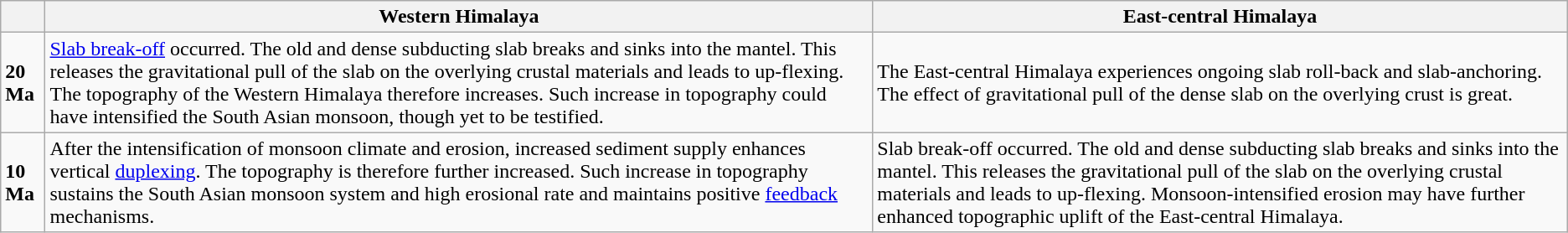<table class="wikitable sortable">
<tr>
<th></th>
<th>Western Himalaya</th>
<th>East-central Himalaya</th>
</tr>
<tr>
<td><strong>20 Ma</strong></td>
<td><a href='#'>Slab break-off</a> occurred. The old and dense subducting slab breaks and sinks into the mantel. This releases the gravitational pull of the slab on the overlying crustal materials and leads to up-flexing. The topography of the Western Himalaya therefore increases. Such increase in topography could have intensified the South Asian monsoon, though yet to be testified.</td>
<td>The East-central Himalaya experiences ongoing slab roll-back and slab-anchoring. The effect of gravitational pull of the dense slab on the overlying crust is great.</td>
</tr>
<tr>
<td><strong>10 Ma</strong></td>
<td>After the intensification of monsoon climate and erosion, increased sediment supply enhances vertical <a href='#'>duplexing</a>. The topography is therefore further increased. Such increase in topography sustains the South Asian monsoon system and high erosional rate and maintains positive <a href='#'>feedback</a> mechanisms.</td>
<td>Slab break-off occurred. The old and dense subducting slab breaks and sinks into the mantel. This releases the gravitational pull of the slab on the overlying crustal materials and leads to up-flexing. Monsoon-intensified erosion may have further enhanced topographic uplift of the East-central Himalaya.</td>
</tr>
</table>
